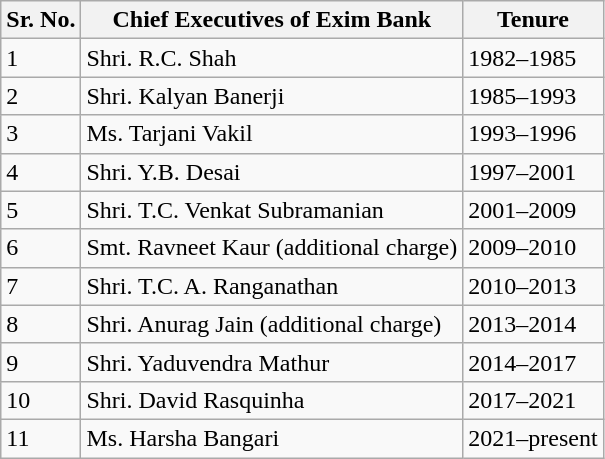<table class="wikitable">
<tr>
<th>Sr. No.</th>
<th>Chief Executives of Exim Bank</th>
<th>Tenure</th>
</tr>
<tr>
<td>1</td>
<td>Shri. R.C. Shah</td>
<td>1982–1985</td>
</tr>
<tr>
<td>2</td>
<td>Shri. Kalyan Banerji</td>
<td>1985–1993</td>
</tr>
<tr>
<td>3</td>
<td>Ms. Tarjani Vakil</td>
<td>1993–1996</td>
</tr>
<tr>
<td>4</td>
<td>Shri. Y.B. Desai</td>
<td>1997–2001</td>
</tr>
<tr>
<td>5</td>
<td>Shri. T.C. Venkat Subramanian</td>
<td>2001–2009</td>
</tr>
<tr>
<td>6</td>
<td>Smt. Ravneet Kaur (additional charge)</td>
<td>2009–2010</td>
</tr>
<tr>
<td>7</td>
<td>Shri. T.C. A. Ranganathan</td>
<td>2010–2013</td>
</tr>
<tr>
<td>8</td>
<td>Shri. Anurag Jain (additional charge)</td>
<td>2013–2014</td>
</tr>
<tr>
<td>9</td>
<td>Shri. Yaduvendra Mathur</td>
<td>2014–2017</td>
</tr>
<tr>
<td>10</td>
<td>Shri. David Rasquinha</td>
<td>2017–2021</td>
</tr>
<tr>
<td>11</td>
<td>Ms. Harsha Bangari</td>
<td>2021–present</td>
</tr>
</table>
